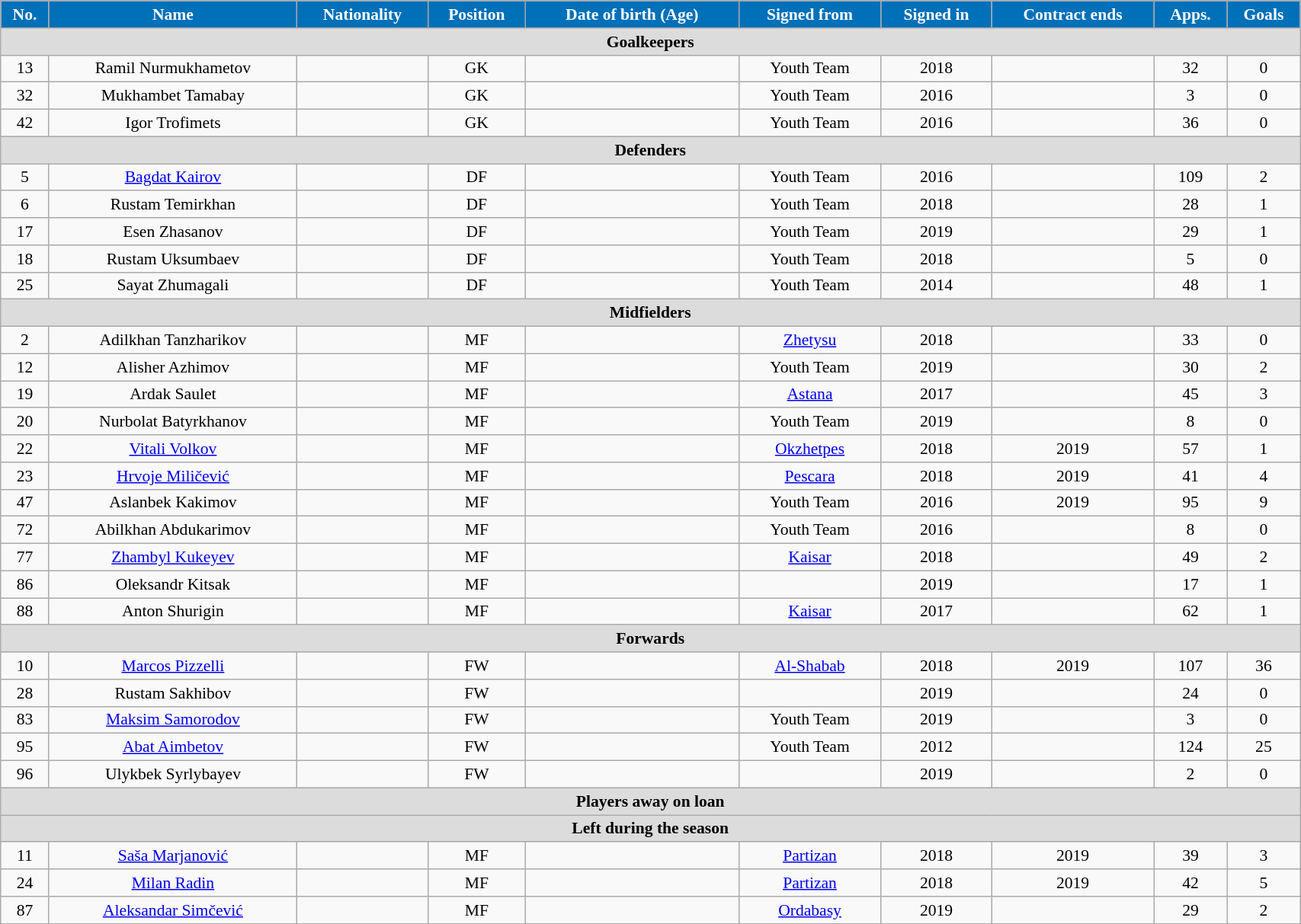<table class="wikitable"  style="text-align:center; font-size:90%; width:90%;">
<tr>
<th style="background:#0070B8; color:#FFFFFF; text-align:center;">No.</th>
<th style="background:#0070B8; color:#FFFFFF; text-align:center;">Name</th>
<th style="background:#0070B8; color:#FFFFFF; text-align:center;">Nationality</th>
<th style="background:#0070B8; color:#FFFFFF; text-align:center;">Position</th>
<th style="background:#0070B8; color:#FFFFFF; text-align:center;">Date of birth (Age)</th>
<th style="background:#0070B8; color:#FFFFFF; text-align:center;">Signed from</th>
<th style="background:#0070B8; color:#FFFFFF; text-align:center;">Signed in</th>
<th style="background:#0070B8; color:#FFFFFF; text-align:center;">Contract ends</th>
<th style="background:#0070B8; color:#FFFFFF; text-align:center;">Apps.</th>
<th style="background:#0070B8; color:#FFFFFF; text-align:center;">Goals</th>
</tr>
<tr>
<th colspan="11"  style="background:#dcdcdc; text-align:center;">Goalkeepers</th>
</tr>
<tr>
<td>13</td>
<td>Ramil Nurmukhametov</td>
<td></td>
<td>GK</td>
<td></td>
<td>Youth Team</td>
<td>2018</td>
<td></td>
<td>32</td>
<td>0</td>
</tr>
<tr>
<td>32</td>
<td>Mukhambet Tamabay</td>
<td></td>
<td>GK</td>
<td></td>
<td>Youth Team</td>
<td>2016</td>
<td></td>
<td>3</td>
<td>0</td>
</tr>
<tr>
<td>42</td>
<td>Igor Trofimets</td>
<td></td>
<td>GK</td>
<td></td>
<td>Youth Team</td>
<td>2016</td>
<td></td>
<td>36</td>
<td>0</td>
</tr>
<tr>
<th colspan="11"  style="background:#dcdcdc; text-align:center;">Defenders</th>
</tr>
<tr>
<td>5</td>
<td><a href='#'>Bagdat Kairov</a></td>
<td></td>
<td>DF</td>
<td></td>
<td>Youth Team</td>
<td>2016</td>
<td></td>
<td>109</td>
<td>2</td>
</tr>
<tr>
<td>6</td>
<td>Rustam Temirkhan</td>
<td></td>
<td>DF</td>
<td></td>
<td>Youth Team</td>
<td>2018</td>
<td></td>
<td>28</td>
<td>1</td>
</tr>
<tr>
<td>17</td>
<td>Esen Zhasanov</td>
<td></td>
<td>DF</td>
<td></td>
<td>Youth Team</td>
<td>2019</td>
<td></td>
<td>29</td>
<td>1</td>
</tr>
<tr>
<td>18</td>
<td>Rustam Uksumbaev</td>
<td></td>
<td>DF</td>
<td></td>
<td>Youth Team</td>
<td>2018</td>
<td></td>
<td>5</td>
<td>0</td>
</tr>
<tr>
<td>25</td>
<td>Sayat Zhumagali</td>
<td></td>
<td>DF</td>
<td></td>
<td>Youth Team</td>
<td>2014</td>
<td></td>
<td>48</td>
<td>1</td>
</tr>
<tr>
<th colspan="11"  style="background:#dcdcdc; text-align:center;">Midfielders</th>
</tr>
<tr>
<td>2</td>
<td>Adilkhan Tanzharikov</td>
<td></td>
<td>MF</td>
<td></td>
<td><a href='#'>Zhetysu</a></td>
<td>2018</td>
<td></td>
<td>33</td>
<td>0</td>
</tr>
<tr>
<td>12</td>
<td>Alisher Azhimov</td>
<td></td>
<td>MF</td>
<td></td>
<td>Youth Team</td>
<td>2019</td>
<td></td>
<td>30</td>
<td>2</td>
</tr>
<tr>
<td>19</td>
<td>Ardak Saulet</td>
<td></td>
<td>MF</td>
<td></td>
<td><a href='#'>Astana</a></td>
<td>2017</td>
<td></td>
<td>45</td>
<td>3</td>
</tr>
<tr>
<td>20</td>
<td>Nurbolat Batyrkhanov</td>
<td></td>
<td>MF</td>
<td></td>
<td>Youth Team</td>
<td>2019</td>
<td></td>
<td>8</td>
<td>0</td>
</tr>
<tr>
<td>22</td>
<td><a href='#'>Vitali Volkov</a></td>
<td></td>
<td>MF</td>
<td></td>
<td><a href='#'>Okzhetpes</a></td>
<td>2018</td>
<td>2019</td>
<td>57</td>
<td>1</td>
</tr>
<tr>
<td>23</td>
<td><a href='#'>Hrvoje Miličević</a></td>
<td></td>
<td>MF</td>
<td></td>
<td><a href='#'>Pescara</a></td>
<td>2018</td>
<td>2019</td>
<td>41</td>
<td>4</td>
</tr>
<tr>
<td>47</td>
<td>Aslanbek Kakimov</td>
<td></td>
<td>MF</td>
<td></td>
<td>Youth Team</td>
<td>2016</td>
<td>2019</td>
<td>95</td>
<td>9</td>
</tr>
<tr>
<td>72</td>
<td>Abilkhan Abdukarimov</td>
<td></td>
<td>MF</td>
<td></td>
<td>Youth Team</td>
<td>2016</td>
<td></td>
<td>8</td>
<td>0</td>
</tr>
<tr>
<td>77</td>
<td><a href='#'>Zhambyl Kukeyev</a></td>
<td></td>
<td>MF</td>
<td></td>
<td><a href='#'>Kaisar</a></td>
<td>2018</td>
<td></td>
<td>49</td>
<td>2</td>
</tr>
<tr>
<td>86</td>
<td>Oleksandr Kitsak</td>
<td></td>
<td>MF</td>
<td></td>
<td></td>
<td>2019</td>
<td></td>
<td>17</td>
<td>1</td>
</tr>
<tr>
<td>88</td>
<td>Anton Shurigin</td>
<td></td>
<td>MF</td>
<td></td>
<td><a href='#'>Kaisar</a></td>
<td>2017</td>
<td></td>
<td>62</td>
<td>1</td>
</tr>
<tr>
<th colspan="11"  style="background:#dcdcdc; text-align:center;">Forwards</th>
</tr>
<tr>
<td>10</td>
<td><a href='#'>Marcos Pizzelli</a></td>
<td></td>
<td>FW</td>
<td></td>
<td><a href='#'>Al-Shabab</a></td>
<td>2018</td>
<td>2019</td>
<td>107</td>
<td>36</td>
</tr>
<tr>
<td>28</td>
<td>Rustam Sakhibov</td>
<td></td>
<td>FW</td>
<td></td>
<td></td>
<td>2019</td>
<td></td>
<td>24</td>
<td>0</td>
</tr>
<tr>
<td>83</td>
<td><a href='#'>Maksim Samorodov</a></td>
<td></td>
<td>FW</td>
<td></td>
<td>Youth Team</td>
<td>2019</td>
<td></td>
<td>3</td>
<td>0</td>
</tr>
<tr>
<td>95</td>
<td><a href='#'>Abat Aimbetov</a></td>
<td></td>
<td>FW</td>
<td></td>
<td>Youth Team</td>
<td>2012</td>
<td></td>
<td>124</td>
<td>25</td>
</tr>
<tr>
<td>96</td>
<td>Ulykbek Syrlybayev</td>
<td></td>
<td>FW</td>
<td></td>
<td></td>
<td>2019</td>
<td></td>
<td>2</td>
<td>0</td>
</tr>
<tr>
<th colspan="11"  style="background:#dcdcdc; text-align:center;">Players away on loan</th>
</tr>
<tr>
<th colspan="11"  style="background:#dcdcdc; text-align:center;">Left during the season</th>
</tr>
<tr>
<td>11</td>
<td><a href='#'>Saša Marjanović</a></td>
<td></td>
<td>MF</td>
<td></td>
<td><a href='#'>Partizan</a></td>
<td>2018</td>
<td>2019</td>
<td>39</td>
<td>3</td>
</tr>
<tr>
<td>24</td>
<td><a href='#'>Milan Radin</a></td>
<td></td>
<td>MF</td>
<td></td>
<td><a href='#'>Partizan</a></td>
<td>2018</td>
<td>2019</td>
<td>42</td>
<td>5</td>
</tr>
<tr>
<td>87</td>
<td><a href='#'>Aleksandar Simčević</a></td>
<td></td>
<td>MF</td>
<td></td>
<td><a href='#'>Ordabasy</a></td>
<td>2019</td>
<td></td>
<td>29</td>
<td>2</td>
</tr>
</table>
